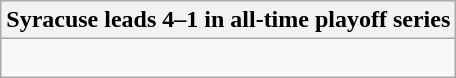<table class="wikitable collapsible collapsed">
<tr>
<th>Syracuse leads 4–1 in all-time playoff series</th>
</tr>
<tr>
<td><br>



</td>
</tr>
</table>
